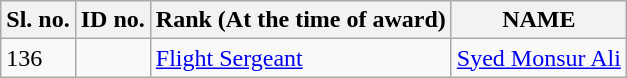<table class ="wikitable">
<tr>
<th>Sl. no.</th>
<th>ID no.</th>
<th>Rank (At the time of award)</th>
<th>NAME</th>
</tr>
<tr>
<td>136</td>
<td></td>
<td><a href='#'>Flight Sergeant</a></td>
<td><a href='#'>Syed Monsur Ali</a></td>
</tr>
</table>
